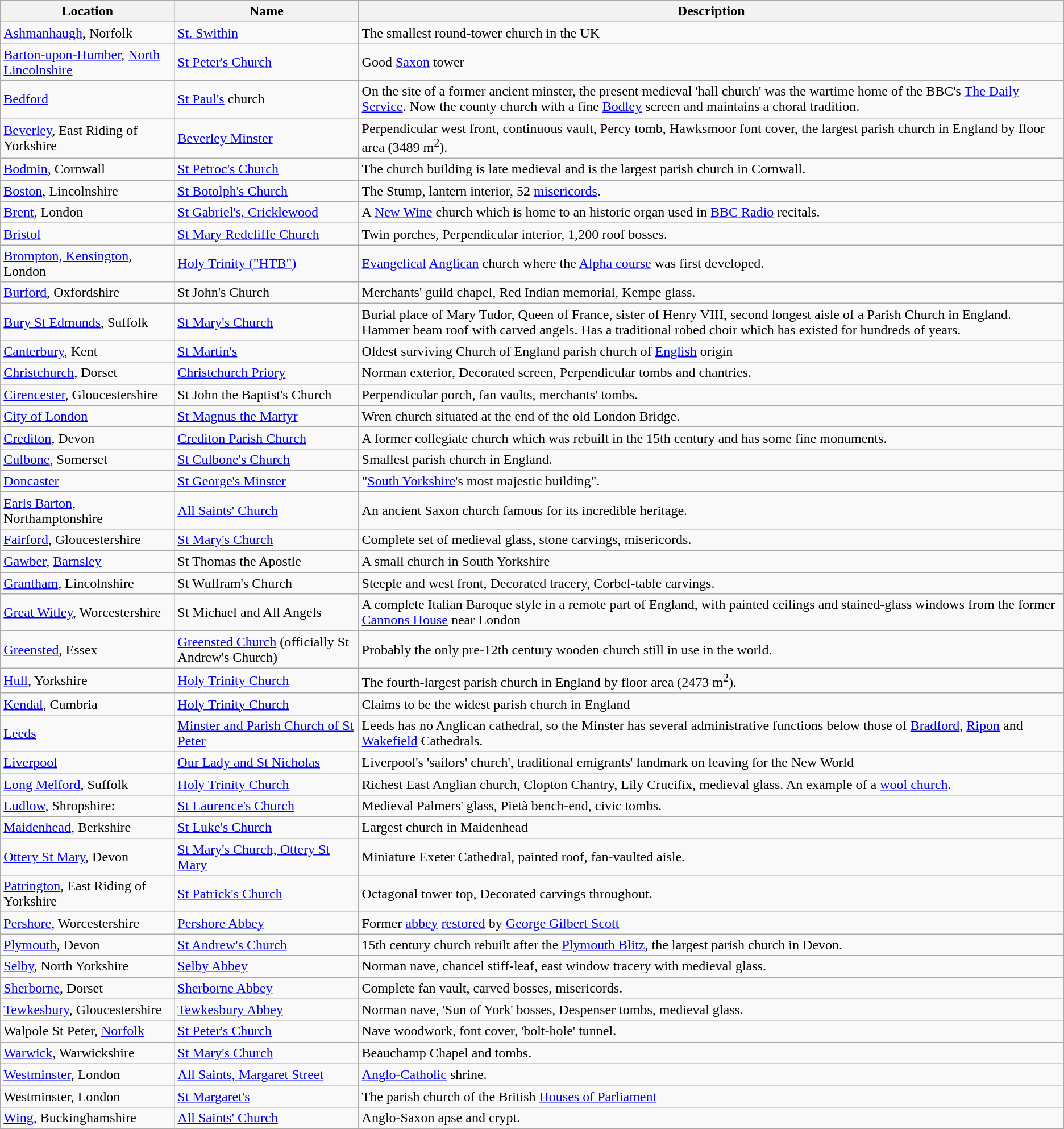<table class="wikitable">
<tr>
<th>Location</th>
<th>Name</th>
<th>Description</th>
</tr>
<tr>
<td><a href='#'>Ashmanhaugh</a>, Norfolk</td>
<td><a href='#'>St. Swithin</a></td>
<td>The smallest round-tower church in the UK</td>
</tr>
<tr>
<td><a href='#'>Barton-upon-Humber</a>, <a href='#'>North Lincolnshire</a></td>
<td><a href='#'>St Peter's Church</a></td>
<td>Good <a href='#'>Saxon</a> tower</td>
</tr>
<tr>
<td><a href='#'>Bedford</a></td>
<td><a href='#'>St Paul's</a> church</td>
<td>On the site of a former ancient minster, the present medieval 'hall church' was the wartime home of the BBC's <a href='#'>The Daily Service</a>. Now the county church with a fine <a href='#'>Bodley</a> screen and maintains a choral tradition.</td>
</tr>
<tr>
<td><a href='#'>Beverley</a>, East Riding of Yorkshire</td>
<td><a href='#'>Beverley Minster</a></td>
<td>Perpendicular west front, continuous vault, Percy tomb, Hawksmoor font cover, the largest parish church in England by floor area (3489 m<sup>2</sup>).</td>
</tr>
<tr>
<td><a href='#'>Bodmin</a>, Cornwall</td>
<td><a href='#'>St Petroc's Church</a></td>
<td>The church building is late medieval and is the largest parish church in Cornwall.</td>
</tr>
<tr>
<td><a href='#'>Boston</a>, Lincolnshire</td>
<td><a href='#'>St Botolph's Church</a></td>
<td>The Stump, lantern interior, 52 <a href='#'>misericords</a>.</td>
</tr>
<tr>
<td><a href='#'>Brent</a>, London</td>
<td><a href='#'>St Gabriel's, Cricklewood</a></td>
<td>A <a href='#'>New Wine</a> church which is home to an historic organ used in <a href='#'>BBC Radio</a> recitals.</td>
</tr>
<tr>
<td><a href='#'>Bristol</a></td>
<td><a href='#'>St Mary Redcliffe Church</a></td>
<td>Twin porches, Perpendicular interior, 1,200 roof bosses.</td>
</tr>
<tr>
<td><a href='#'>Brompton, Kensington</a>, London</td>
<td><a href='#'>Holy Trinity ("HTB")</a></td>
<td><a href='#'>Evangelical</a> <a href='#'>Anglican</a> church where the <a href='#'>Alpha course</a> was first developed.</td>
</tr>
<tr>
<td><a href='#'>Burford</a>, Oxfordshire</td>
<td>St John's Church</td>
<td>Merchants' guild chapel, Red Indian memorial, Kempe glass.</td>
</tr>
<tr>
<td><a href='#'>Bury St Edmunds</a>, Suffolk</td>
<td><a href='#'>St Mary's Church</a></td>
<td>Burial place of Mary Tudor, Queen of France, sister of Henry VIII, second longest aisle of a Parish Church in England. Hammer beam roof with carved angels. Has a traditional robed choir which has existed for hundreds of years.</td>
</tr>
<tr>
<td><a href='#'>Canterbury</a>, Kent</td>
<td><a href='#'>St Martin's</a></td>
<td>Oldest surviving Church of England parish church of <a href='#'>English</a> origin</td>
</tr>
<tr>
<td><a href='#'>Christchurch</a>, Dorset</td>
<td><a href='#'>Christchurch Priory</a></td>
<td>Norman exterior, Decorated screen, Perpendicular tombs and chantries.</td>
</tr>
<tr>
<td><a href='#'>Cirencester</a>, Gloucestershire</td>
<td>St John the Baptist's Church</td>
<td>Perpendicular porch, fan vaults, merchants' tombs.</td>
</tr>
<tr>
<td><a href='#'>City of London</a></td>
<td><a href='#'>St Magnus the Martyr</a></td>
<td>Wren church situated at the end of the old London Bridge.</td>
</tr>
<tr>
<td><a href='#'>Crediton</a>, Devon</td>
<td><a href='#'>Crediton Parish Church</a></td>
<td>A former collegiate church which was rebuilt in the 15th century and has some fine monuments.</td>
</tr>
<tr>
<td><a href='#'>Culbone</a>, Somerset</td>
<td><a href='#'>St Culbone's Church</a></td>
<td>Smallest parish church in England.</td>
</tr>
<tr>
<td><a href='#'>Doncaster</a></td>
<td><a href='#'>St George's Minster</a></td>
<td>"<a href='#'>South Yorkshire</a>'s most majestic building".</td>
</tr>
<tr>
<td><a href='#'>Earls Barton</a>, Northamptonshire</td>
<td><a href='#'>All Saints' Church</a></td>
<td>An ancient Saxon church famous for its incredible heritage.</td>
</tr>
<tr>
<td><a href='#'>Fairford</a>, Gloucestershire</td>
<td><a href='#'>St Mary's Church</a></td>
<td>Complete set of medieval glass, stone carvings, misericords.</td>
</tr>
<tr>
<td><a href='#'>Gawber</a>, <a href='#'>Barnsley</a></td>
<td>St Thomas the Apostle </td>
<td>A small church in South Yorkshire</td>
</tr>
<tr>
<td><a href='#'>Grantham</a>, Lincolnshire</td>
<td>St Wulfram's Church</td>
<td>Steeple and west front, Decorated tracery, Corbel-table carvings.</td>
</tr>
<tr>
<td><a href='#'>Great Witley</a>, Worcestershire</td>
<td>St Michael and All Angels</td>
<td>A complete Italian Baroque style in a remote part of England, with painted ceilings and stained-glass windows from the former <a href='#'>Cannons House</a> near London</td>
</tr>
<tr>
<td><a href='#'>Greensted</a>, Essex</td>
<td><a href='#'>Greensted Church</a> (officially St Andrew's Church)</td>
<td>Probably the only pre-12th century wooden church still in use in the world.</td>
</tr>
<tr>
<td><a href='#'>Hull</a>, Yorkshire</td>
<td><a href='#'>Holy Trinity Church</a></td>
<td>The fourth-largest parish church in England by floor area (2473 m<sup>2</sup>).</td>
</tr>
<tr>
<td><a href='#'>Kendal</a>, Cumbria</td>
<td><a href='#'>Holy Trinity Church</a></td>
<td>Claims to be the widest parish church in England</td>
</tr>
<tr>
<td><a href='#'>Leeds</a></td>
<td><a href='#'>Minster and Parish Church of St Peter</a></td>
<td>Leeds has no Anglican cathedral, so the Minster has several administrative functions below those of <a href='#'>Bradford</a>, <a href='#'>Ripon</a> and <a href='#'>Wakefield</a> Cathedrals.</td>
</tr>
<tr>
<td><a href='#'>Liverpool</a></td>
<td><a href='#'>Our Lady and St Nicholas</a></td>
<td>Liverpool's 'sailors' church', traditional emigrants' landmark on leaving for the New World</td>
</tr>
<tr>
<td><a href='#'>Long Melford</a>, Suffolk</td>
<td><a href='#'>Holy Trinity Church</a></td>
<td>Richest East Anglian church, Clopton Chantry, Lily Crucifix, medieval glass. An example of a <a href='#'>wool church</a>.</td>
</tr>
<tr>
<td><a href='#'>Ludlow</a>, Shropshire:</td>
<td><a href='#'>St Laurence's Church</a></td>
<td>Medieval Palmers' glass, Pietà bench-end, civic tombs.</td>
</tr>
<tr>
<td><a href='#'>Maidenhead</a>, Berkshire</td>
<td><a href='#'>St Luke's Church</a></td>
<td>Largest church in Maidenhead</td>
</tr>
<tr>
<td><a href='#'>Ottery St Mary</a>, Devon</td>
<td><a href='#'>St Mary's Church, Ottery St Mary</a></td>
<td>Miniature Exeter Cathedral, painted roof, fan-vaulted aisle.</td>
</tr>
<tr>
<td><a href='#'>Patrington</a>, East Riding of Yorkshire</td>
<td><a href='#'>St Patrick's Church</a></td>
<td>Octagonal tower top, Decorated carvings throughout.</td>
</tr>
<tr>
<td><a href='#'>Pershore</a>, Worcestershire</td>
<td><a href='#'>Pershore Abbey</a></td>
<td>Former <a href='#'>abbey</a> <a href='#'>restored</a> by <a href='#'>George Gilbert Scott</a></td>
</tr>
<tr>
<td><a href='#'>Plymouth</a>, Devon</td>
<td><a href='#'>St Andrew's Church</a></td>
<td>15th century church rebuilt after the <a href='#'>Plymouth Blitz</a>, the largest parish church in Devon.</td>
</tr>
<tr>
<td><a href='#'>Selby</a>, North Yorkshire</td>
<td><a href='#'>Selby Abbey</a></td>
<td>Norman nave, chancel stiff-leaf, east window tracery with medieval glass.</td>
</tr>
<tr>
<td><a href='#'>Sherborne</a>, Dorset</td>
<td><a href='#'>Sherborne Abbey</a></td>
<td>Complete fan vault, carved bosses, misericords.</td>
</tr>
<tr>
<td><a href='#'>Tewkesbury</a>, Gloucestershire</td>
<td><a href='#'>Tewkesbury Abbey</a></td>
<td>Norman nave, 'Sun of York' bosses, Despenser tombs, medieval glass.</td>
</tr>
<tr>
<td>Walpole St Peter, <a href='#'>Norfolk</a></td>
<td><a href='#'>St Peter's Church</a></td>
<td>Nave woodwork, font cover, 'bolt-hole' tunnel.</td>
</tr>
<tr>
<td><a href='#'>Warwick</a>, Warwickshire</td>
<td><a href='#'>St Mary's Church</a></td>
<td>Beauchamp Chapel and tombs.</td>
</tr>
<tr>
<td><a href='#'>Westminster</a>, London</td>
<td><a href='#'>All Saints, Margaret Street</a></td>
<td><a href='#'>Anglo-Catholic</a> shrine.</td>
</tr>
<tr>
<td>Westminster, London</td>
<td><a href='#'>St Margaret's</a></td>
<td>The parish church of the British <a href='#'>Houses of Parliament</a></td>
</tr>
<tr>
<td><a href='#'>Wing</a>, Buckinghamshire</td>
<td><a href='#'>All Saints' Church</a></td>
<td>Anglo-Saxon apse and crypt.</td>
</tr>
</table>
